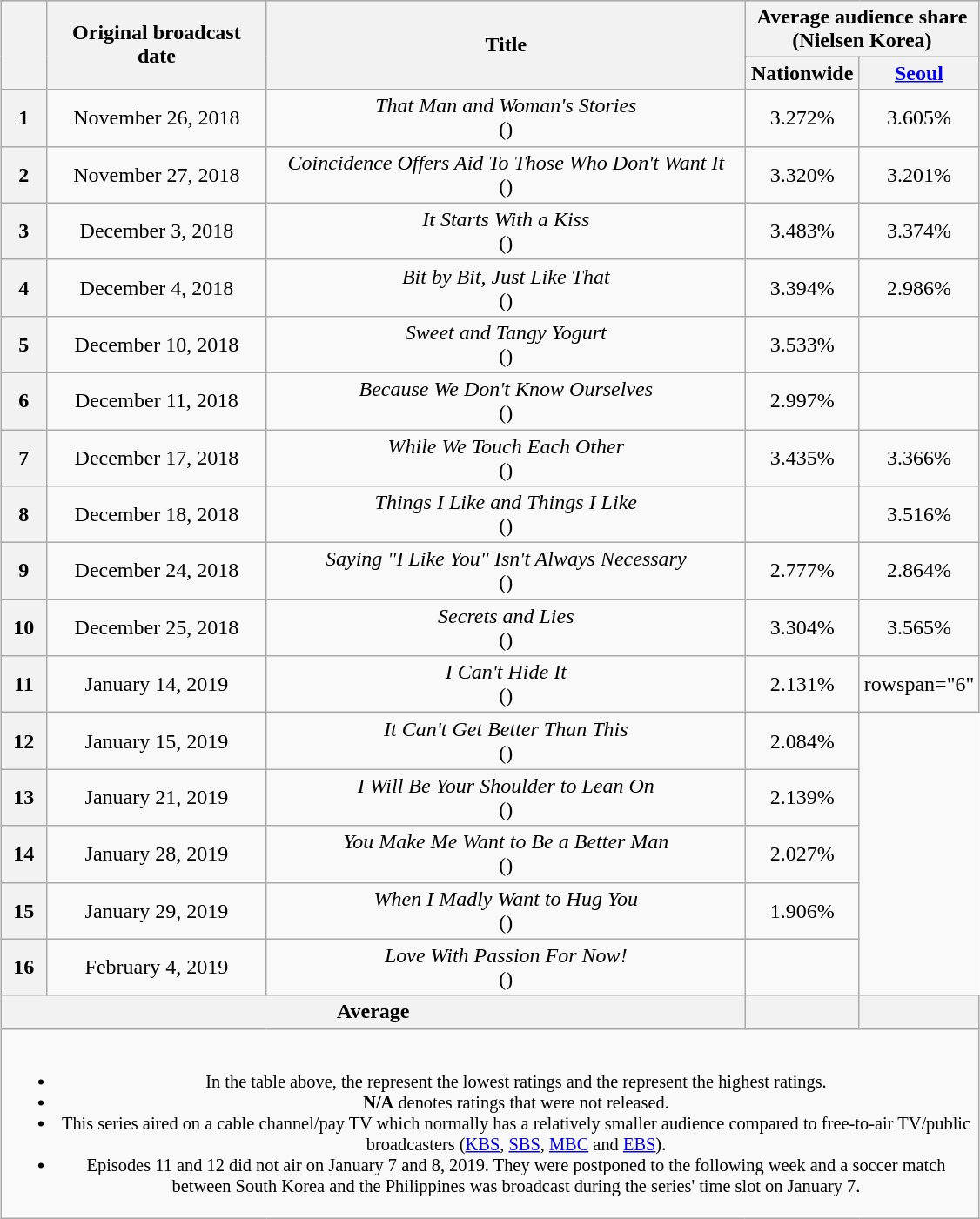<table class="wikitable" style="text-align:center;max-width:750px; margin-left: auto; margin-right: auto; border: none;">
<tr>
</tr>
<tr>
<th rowspan="2"></th>
<th rowspan="2">Original broadcast<br>date</th>
<th rowspan="2">Title</th>
<th colspan="2">Average audience share<br>(Nielsen Korea)</th>
</tr>
<tr>
<th width="80">Nationwide</th>
<th width="80"><a href='#'>Seoul</a></th>
</tr>
<tr>
<th>1</th>
<td>November 26, 2018</td>
<td><em>That Man and Woman's Stories</em><br>()</td>
<td>3.272%</td>
<td>3.605%</td>
</tr>
<tr>
<th>2</th>
<td>November 27, 2018</td>
<td><em>Coincidence Offers Aid To Those Who Don't Want It</em><br>()</td>
<td>3.320%</td>
<td>3.201%</td>
</tr>
<tr>
<th>3</th>
<td>December 3, 2018</td>
<td><em>It Starts With a Kiss</em><br>()</td>
<td>3.483%</td>
<td>3.374%</td>
</tr>
<tr>
<th>4</th>
<td>December 4, 2018</td>
<td><em>Bit by Bit, Just Like That</em><br>()</td>
<td>3.394%</td>
<td>2.986%</td>
</tr>
<tr>
<th>5</th>
<td>December 10, 2018</td>
<td><em>Sweet and Tangy Yogurt</em><br>()</td>
<td>3.533%</td>
<td></td>
</tr>
<tr>
<th>6</th>
<td>December 11, 2018</td>
<td><em>Because We Don't Know Ourselves</em><br>()</td>
<td>2.997%</td>
<td></td>
</tr>
<tr>
<th>7</th>
<td>December 17, 2018</td>
<td><em>While We Touch Each Other</em><br>()</td>
<td>3.435%</td>
<td>3.366%</td>
</tr>
<tr>
<th>8</th>
<td>December 18, 2018</td>
<td><em>Things I Like and Things I Like</em><br>()</td>
<td></td>
<td>3.516%</td>
</tr>
<tr>
<th>9</th>
<td>December 24, 2018</td>
<td><em>Saying "I Like You" Isn't Always Necessary</em><br>()</td>
<td>2.777%</td>
<td>2.864%</td>
</tr>
<tr>
<th>10</th>
<td>December 25, 2018</td>
<td><em>Secrets and Lies</em><br>()</td>
<td>3.304%</td>
<td>3.565%</td>
</tr>
<tr>
<th>11</th>
<td>January 14, 2019</td>
<td><em>I Can't Hide It</em><br>()</td>
<td>2.131%</td>
<td>rowspan="6" </td>
</tr>
<tr>
<th>12</th>
<td>January 15, 2019</td>
<td><em>It Can't Get Better Than This</em><br>()</td>
<td>2.084%</td>
</tr>
<tr>
<th>13</th>
<td>January 21, 2019</td>
<td><em>I Will Be Your Shoulder to Lean On</em><br>()</td>
<td>2.139%</td>
</tr>
<tr>
<th>14</th>
<td>January 28, 2019</td>
<td><em>You Make Me Want to Be a Better Man</em><br>()</td>
<td>2.027%</td>
</tr>
<tr>
<th>15</th>
<td>January 29, 2019</td>
<td><em>When I Madly Want to Hug You</em><br>()</td>
<td>1.906%</td>
</tr>
<tr>
<th>16</th>
<td>February 4, 2019</td>
<td><em>Love With Passion For Now!</em><br>()</td>
<td></td>
</tr>
<tr>
<th colspan="3">Average</th>
<th></th>
<th></th>
</tr>
<tr>
<td colspan="5" style="font-size:85%"><br><ul><li>In the table above, the <strong></strong> represent the lowest ratings and the <strong></strong> represent the highest ratings.</li><li><strong>N/A</strong> denotes ratings that were not released.</li><li>This series aired on a cable channel/pay TV which normally has a relatively smaller audience compared to free-to-air TV/public broadcasters (<a href='#'>KBS</a>, <a href='#'>SBS</a>, <a href='#'>MBC</a> and <a href='#'>EBS</a>).</li><li>Episodes 11 and 12 did not air on January 7 and 8, 2019. They were postponed to the following week and a soccer match between South Korea and the Philippines was broadcast during the series' time slot on January 7.</li></ul></td>
</tr>
</table>
